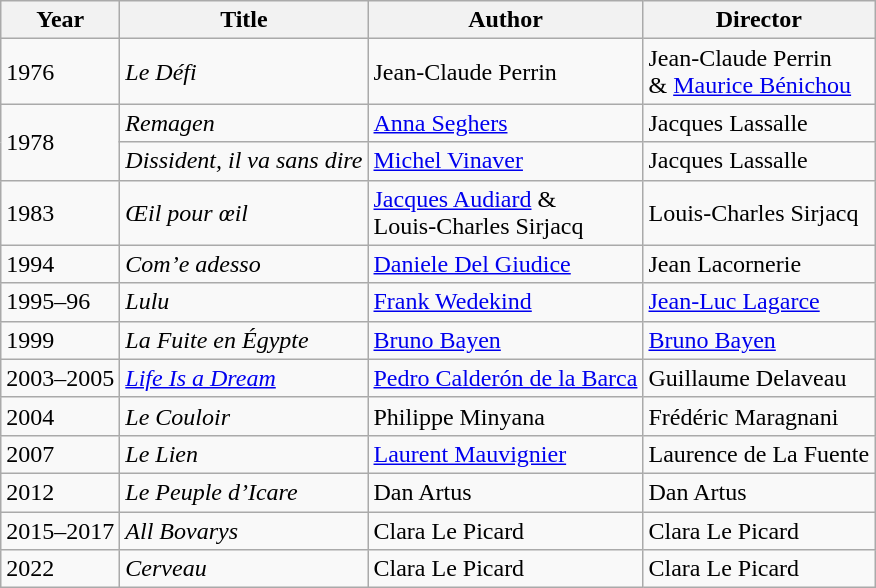<table class="wikitable">
<tr>
<th>Year</th>
<th>Title</th>
<th>Author</th>
<th>Director</th>
</tr>
<tr>
<td>1976</td>
<td><em>Le Défi</em></td>
<td>Jean-Claude Perrin</td>
<td>Jean-Claude Perrin <br>& <a href='#'>Maurice Bénichou</a></td>
</tr>
<tr>
<td rowspan=2>1978</td>
<td><em>Remagen</em></td>
<td><a href='#'>Anna Seghers</a></td>
<td>Jacques Lassalle</td>
</tr>
<tr>
<td><em>Dissident, il va sans dire</em></td>
<td><a href='#'>Michel Vinaver</a></td>
<td>Jacques Lassalle</td>
</tr>
<tr>
<td>1983</td>
<td><em>Œil pour œil</em></td>
<td><a href='#'>Jacques Audiard</a> &<br> Louis-Charles Sirjacq</td>
<td>Louis-Charles Sirjacq</td>
</tr>
<tr>
<td>1994</td>
<td><em>Com’e adesso</em></td>
<td><a href='#'>Daniele Del Giudice</a></td>
<td>Jean Lacornerie</td>
</tr>
<tr>
<td>1995–96</td>
<td><em>Lulu</em></td>
<td><a href='#'>Frank Wedekind</a></td>
<td><a href='#'>Jean-Luc Lagarce</a></td>
</tr>
<tr>
<td>1999</td>
<td><em>La Fuite en Égypte</em></td>
<td><a href='#'>Bruno Bayen</a></td>
<td><a href='#'>Bruno Bayen</a></td>
</tr>
<tr>
<td>2003–2005</td>
<td><em><a href='#'>Life Is a Dream</a></em></td>
<td><a href='#'>Pedro Calderón de la Barca</a></td>
<td>Guillaume Delaveau</td>
</tr>
<tr>
<td>2004</td>
<td><em>Le Couloir</em></td>
<td>Philippe Minyana</td>
<td>Frédéric Maragnani</td>
</tr>
<tr>
<td>2007</td>
<td><em>Le Lien</em></td>
<td><a href='#'>Laurent Mauvignier</a></td>
<td>Laurence de La Fuente</td>
</tr>
<tr>
<td>2012</td>
<td><em>Le Peuple d’Icare</em></td>
<td>Dan Artus</td>
<td>Dan Artus</td>
</tr>
<tr>
<td>2015–2017</td>
<td><em>All Bovarys</em></td>
<td>Clara Le Picard</td>
<td>Clara Le Picard</td>
</tr>
<tr>
<td>2022</td>
<td><em>Cerveau</em></td>
<td>Clara Le Picard</td>
<td>Clara Le Picard</td>
</tr>
</table>
